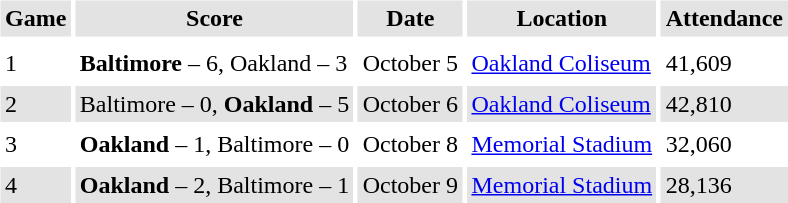<table border="0" cellspacing="3" cellpadding="3">
<tr style="background: #e3e3e3;">
<th>Game</th>
<th>Score</th>
<th>Date</th>
<th>Location</th>
<th>Attendance</th>
</tr>
<tr style="background: #e3e3e3;">
</tr>
<tr>
<td>1</td>
<td><strong>Baltimore</strong> – 6, Oakland – 3</td>
<td>October 5</td>
<td><a href='#'>Oakland Coliseum</a></td>
<td>41,609</td>
</tr>
<tr style="background: #e3e3e3;">
<td>2</td>
<td>Baltimore – 0, <strong>Oakland</strong> – 5</td>
<td>October 6</td>
<td><a href='#'>Oakland Coliseum</a></td>
<td>42,810</td>
</tr>
<tr>
<td>3</td>
<td><strong>Oakland</strong> – 1, Baltimore – 0</td>
<td>October 8</td>
<td><a href='#'>Memorial Stadium</a></td>
<td>32,060</td>
</tr>
<tr style="background: #e3e3e3;">
<td>4</td>
<td><strong>Oakland</strong> – 2, Baltimore – 1</td>
<td>October 9</td>
<td><a href='#'>Memorial Stadium</a></td>
<td>28,136</td>
</tr>
</table>
